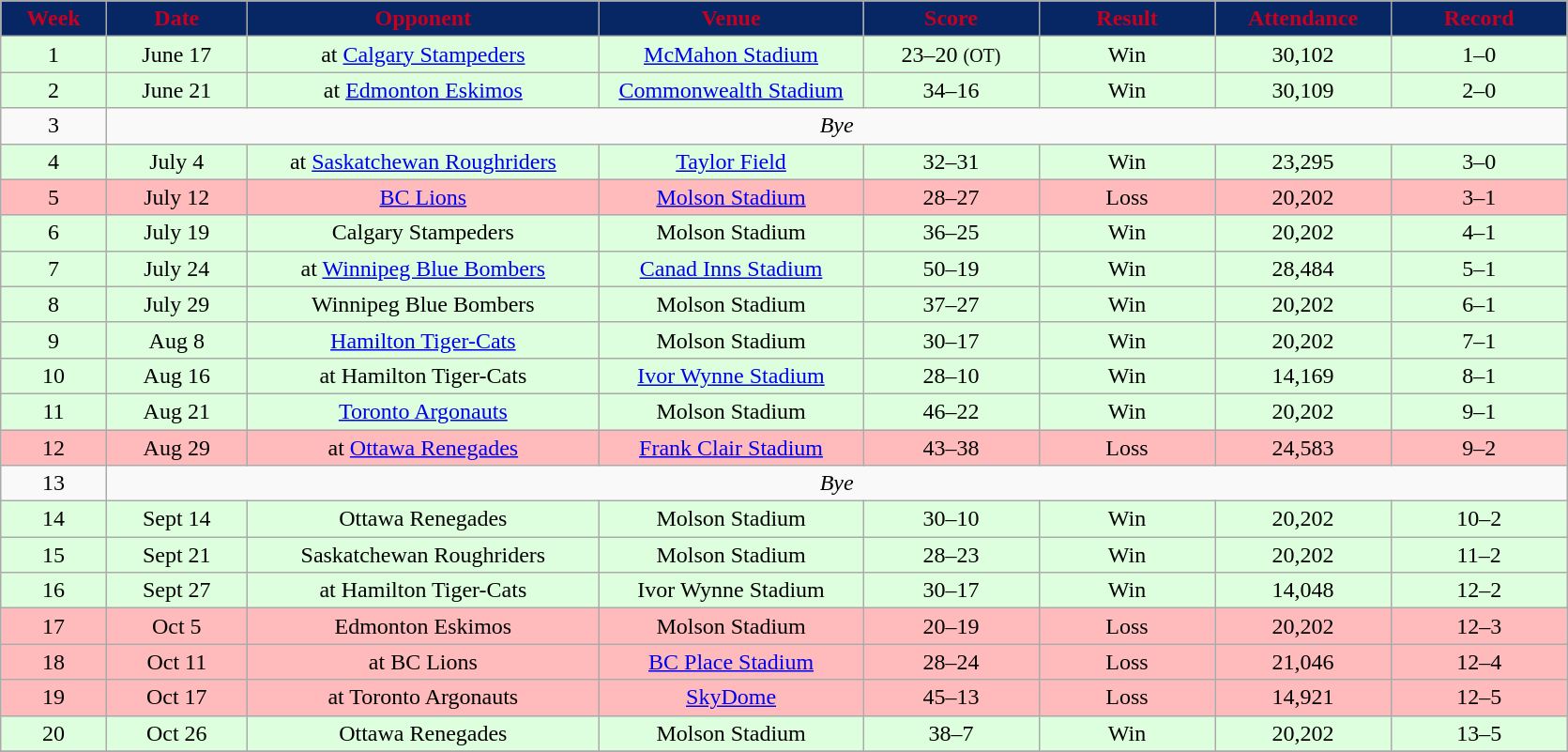<table class="wikitable sortable sortable" style="font-size: 100%; text-align: center;">
<tr>
<th style="background:#072764;color:#c6011f;" width="6%">Week</th>
<th style="background:#072764;color:#c6011f;" width="8%">Date</th>
<th style="background:#072764;color:#c6011f;" width="20%">Opponent</th>
<th style="background:#072764;color:#c6011f;" width="15%">Venue</th>
<th style="background:#072764;color:#c6011f;" width="10%">Score</th>
<th style="background:#072764;color:#c6011f;" width="10%">Result</th>
<th style="background:#072764;color:#c6011f;" width="10%">Attendance</th>
<th style="background:#072764;color:#c6011f;" width="10%">Record</th>
</tr>
<tr bgcolor="ddffdd">
<td>1</td>
<td>June 17</td>
<td>at <a href='#'>Calgary Stampeders</a></td>
<td><a href='#'>McMahon Stadium</a></td>
<td>23–20 <small>(OT)</small></td>
<td>Win</td>
<td>30,102</td>
<td>1–0</td>
</tr>
<tr bgcolor="ddffdd">
<td>2</td>
<td>June 21</td>
<td>at <a href='#'>Edmonton Eskimos</a></td>
<td><a href='#'>Commonwealth Stadium</a></td>
<td>34–16</td>
<td>Win</td>
<td>30,109</td>
<td>2–0</td>
</tr>
<tr align="center">
<td>3</td>
<td colspan=7 align="center"><em>Bye</em></td>
</tr>
<tr bgcolor="ddffdd">
<td>4</td>
<td>July 4</td>
<td>at <a href='#'>Saskatchewan Roughriders</a></td>
<td><a href='#'>Taylor Field</a></td>
<td>32–31</td>
<td>Win</td>
<td>23,295</td>
<td>3–0</td>
</tr>
<tr bgcolor="ffbbbb">
<td>5</td>
<td>July 12</td>
<td><a href='#'>BC Lions</a></td>
<td><a href='#'>Molson Stadium</a></td>
<td>28–27</td>
<td>Loss</td>
<td>20,202</td>
<td>3–1</td>
</tr>
<tr bgcolor="ddffdd">
<td>6</td>
<td>July 19</td>
<td>Calgary Stampeders</td>
<td>Molson Stadium</td>
<td>36–25</td>
<td>Win</td>
<td>20,202</td>
<td>4–1</td>
</tr>
<tr bgcolor="ddffdd">
<td>7</td>
<td>July 24</td>
<td>at <a href='#'>Winnipeg Blue Bombers</a></td>
<td><a href='#'>Canad Inns Stadium</a></td>
<td>50–19</td>
<td>Win</td>
<td>28,484</td>
<td>5–1</td>
</tr>
<tr bgcolor="ddffdd">
<td>8</td>
<td>July 29</td>
<td>Winnipeg Blue Bombers</td>
<td>Molson Stadium</td>
<td>37–27</td>
<td>Win</td>
<td>20,202</td>
<td>6–1</td>
</tr>
<tr bgcolor="ddffdd">
<td>9</td>
<td>Aug 8</td>
<td><a href='#'>Hamilton Tiger-Cats</a></td>
<td>Molson Stadium</td>
<td>30–17</td>
<td>Win</td>
<td>20,202</td>
<td>7–1</td>
</tr>
<tr bgcolor="ddffdd">
<td>10</td>
<td>Aug 16</td>
<td>at Hamilton Tiger-Cats</td>
<td><a href='#'>Ivor Wynne Stadium</a></td>
<td>28–10</td>
<td>Win</td>
<td>14,169</td>
<td>8–1</td>
</tr>
<tr bgcolor="ddffdd">
<td>11</td>
<td>Aug 21</td>
<td><a href='#'>Toronto Argonauts</a></td>
<td>Molson Stadium</td>
<td>46–22</td>
<td>Win</td>
<td>20,202</td>
<td>9–1</td>
</tr>
<tr bgcolor="ffbbbb">
<td>12</td>
<td>Aug 29</td>
<td>at <a href='#'>Ottawa Renegades</a></td>
<td><a href='#'>Frank Clair Stadium</a></td>
<td>43–38</td>
<td>Loss</td>
<td>24,583</td>
<td>9–2</td>
</tr>
<tr align="center">
<td>13</td>
<td colspan=7 align="center"><em>Bye</em></td>
</tr>
<tr bgcolor="ddffdd">
<td>14</td>
<td>Sept 14</td>
<td>Ottawa Renegades</td>
<td>Molson Stadium</td>
<td>30–10</td>
<td>Win</td>
<td>20,202</td>
<td>10–2</td>
</tr>
<tr bgcolor="ddffdd">
<td>15</td>
<td>Sept 21</td>
<td>Saskatchewan Roughriders</td>
<td>Molson Stadium</td>
<td>28–23</td>
<td>Win</td>
<td>20,202</td>
<td>11–2</td>
</tr>
<tr bgcolor="ddffdd">
<td>16</td>
<td>Sept 27</td>
<td>at Hamilton Tiger-Cats</td>
<td>Ivor Wynne Stadium</td>
<td>30–17</td>
<td>Win</td>
<td>14,048</td>
<td>12–2</td>
</tr>
<tr bgcolor="ffbbbb">
<td>17</td>
<td>Oct 5</td>
<td>Edmonton Eskimos</td>
<td>Molson Stadium</td>
<td>20–19</td>
<td>Loss</td>
<td>20,202</td>
<td>12–3</td>
</tr>
<tr bgcolor="ffbbbb">
<td>18</td>
<td>Oct 11</td>
<td>at BC Lions</td>
<td><a href='#'>BC Place Stadium</a></td>
<td>28–24</td>
<td>Loss</td>
<td>21,046</td>
<td>12–4</td>
</tr>
<tr bgcolor="ffbbbb">
<td>19</td>
<td>Oct 17</td>
<td>at Toronto Argonauts</td>
<td><a href='#'>SkyDome</a></td>
<td>45–13</td>
<td>Loss</td>
<td>14,921</td>
<td>12–5</td>
</tr>
<tr bgcolor="ddffdd">
<td>20</td>
<td>Oct 26</td>
<td>Ottawa Renegades</td>
<td>Molson Stadium</td>
<td>38–7</td>
<td>Win</td>
<td>20,202</td>
<td>13–5</td>
</tr>
<tr>
</tr>
</table>
